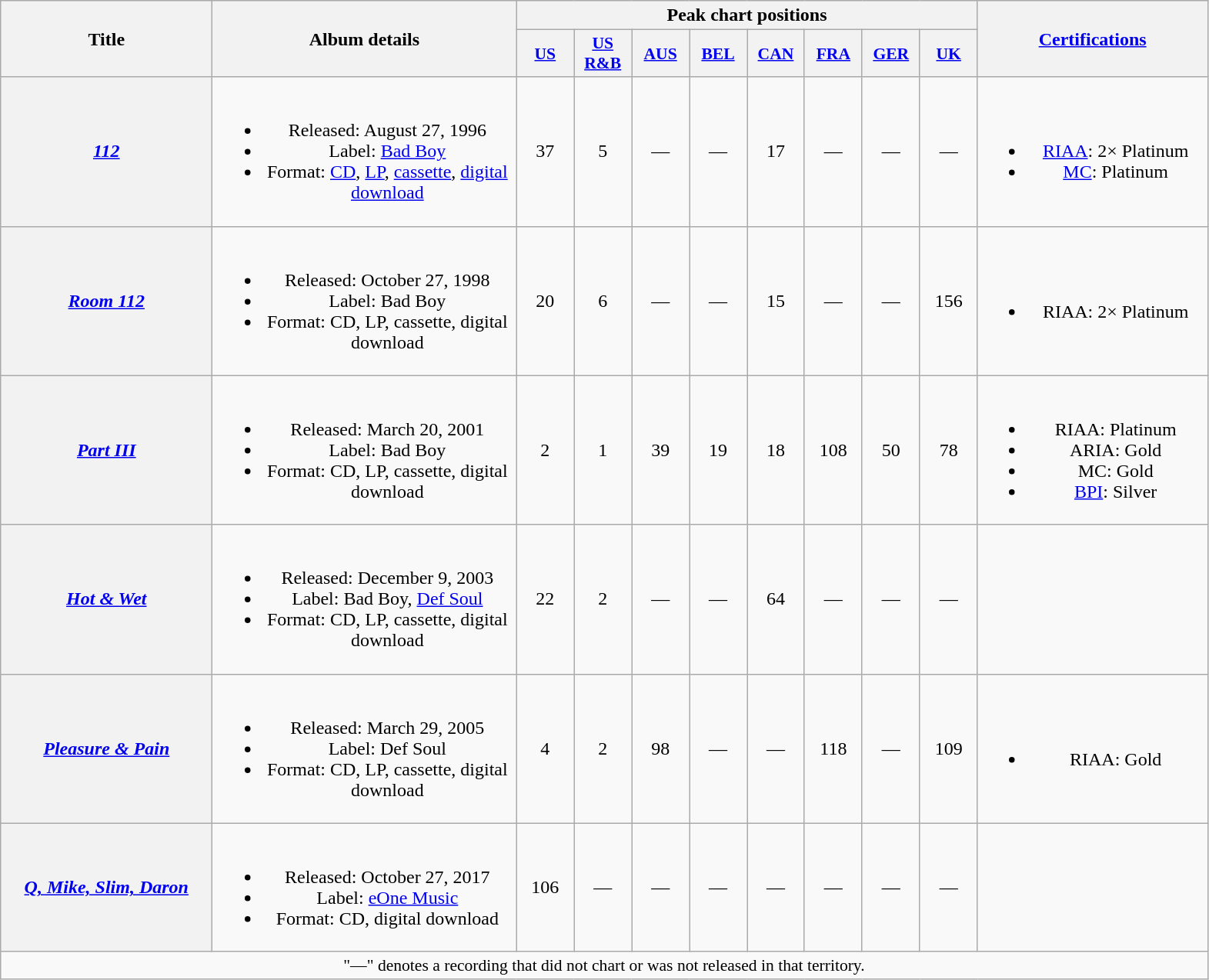<table class="wikitable plainrowheaders" style="text-align:center;">
<tr>
<th scope="col" rowspan="2" style="width:11em;">Title</th>
<th scope="col" rowspan="2" style="width:16em;">Album details</th>
<th scope="col" colspan="8">Peak chart positions</th>
<th scope="col" rowspan="2" style="width:12em;"><a href='#'>Certifications</a></th>
</tr>
<tr>
<th style="width:3em;font-size:90%;"><a href='#'>US</a><br></th>
<th style="width:3em;font-size:90%;"><a href='#'>US<br>R&B</a><br></th>
<th style="width:3em;font-size:90%;"><a href='#'>AUS</a><br></th>
<th style="width:3em;font-size:90%;"><a href='#'>BEL</a><br></th>
<th style="width:3em;font-size:90%;"><a href='#'>CAN</a><br></th>
<th style="width:3em;font-size:90%;"><a href='#'>FRA</a><br></th>
<th style="width:3em;font-size:90%;"><a href='#'>GER</a><br></th>
<th style="width:3em;font-size:90%;"><a href='#'>UK</a><br></th>
</tr>
<tr>
<th scope="row"><em><a href='#'>112</a></em></th>
<td><br><ul><li>Released: August 27, 1996</li><li>Label: <a href='#'>Bad Boy</a></li><li>Format: <a href='#'>CD</a>, <a href='#'>LP</a>, <a href='#'>cassette</a>, <a href='#'>digital download</a></li></ul></td>
<td>37</td>
<td>5</td>
<td>—</td>
<td>—</td>
<td>17</td>
<td>—</td>
<td>—</td>
<td>—</td>
<td><br><ul><li><a href='#'>RIAA</a>: 2× Platinum</li><li><a href='#'>MC</a>: Platinum</li></ul></td>
</tr>
<tr>
<th scope="row"><em><a href='#'>Room 112</a></em></th>
<td><br><ul><li>Released: October 27, 1998</li><li>Label: Bad Boy</li><li>Format: CD, LP, cassette, digital download</li></ul></td>
<td>20</td>
<td>6</td>
<td>—</td>
<td>—</td>
<td>15</td>
<td>—</td>
<td>—</td>
<td>156</td>
<td><br><ul><li>RIAA: 2× Platinum</li></ul></td>
</tr>
<tr>
<th scope="row"><em><a href='#'>Part III</a></em></th>
<td><br><ul><li>Released: March 20, 2001</li><li>Label: Bad Boy</li><li>Format: CD, LP, cassette, digital download</li></ul></td>
<td>2</td>
<td>1</td>
<td>39</td>
<td>19</td>
<td>18</td>
<td>108</td>
<td>50</td>
<td>78</td>
<td><br><ul><li>RIAA: Platinum</li><li>ARIA: Gold</li><li>MC: Gold</li><li><a href='#'>BPI</a>: Silver</li></ul></td>
</tr>
<tr>
<th scope="row"><em><a href='#'>Hot & Wet</a></em></th>
<td><br><ul><li>Released: December 9, 2003</li><li>Label: Bad Boy, <a href='#'>Def Soul</a></li><li>Format: CD, LP, cassette, digital download</li></ul></td>
<td>22</td>
<td>2</td>
<td>—</td>
<td>—</td>
<td>64</td>
<td>—</td>
<td>—</td>
<td>—</td>
<td></td>
</tr>
<tr>
<th scope="row"><em><a href='#'>Pleasure & Pain</a></em></th>
<td><br><ul><li>Released: March 29, 2005</li><li>Label: Def Soul</li><li>Format: CD, LP, cassette, digital download</li></ul></td>
<td>4</td>
<td>2</td>
<td>98</td>
<td>—</td>
<td>—</td>
<td>118</td>
<td>—</td>
<td>109</td>
<td><br><ul><li>RIAA: Gold</li></ul></td>
</tr>
<tr>
<th scope="row"><em><a href='#'>Q, Mike, Slim, Daron</a></em></th>
<td><br><ul><li>Released: October 27, 2017</li><li>Label: <a href='#'>eOne Music</a></li><li>Format: CD, digital download</li></ul></td>
<td>106</td>
<td>—</td>
<td>—</td>
<td>—</td>
<td>—</td>
<td>—</td>
<td>—</td>
<td>—</td>
<td></td>
</tr>
<tr>
<td colspan="14" style="font-size:90%">"—" denotes a recording that did not chart or was not released in that territory.</td>
</tr>
</table>
